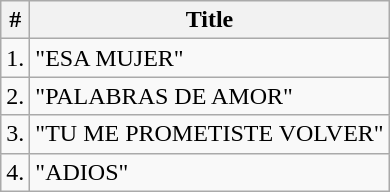<table class="wikitable">
<tr>
<th>#</th>
<th>Title</th>
</tr>
<tr>
<td>1.</td>
<td>"ESA MUJER"</td>
</tr>
<tr>
<td>2.</td>
<td>"PALABRAS DE AMOR"</td>
</tr>
<tr>
<td>3.</td>
<td>"TU ME PROMETISTE VOLVER"</td>
</tr>
<tr>
<td>4.</td>
<td>"ADIOS"</td>
</tr>
</table>
